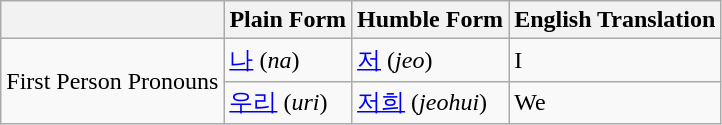<table class="wikitable">
<tr>
<th></th>
<th>Plain Form</th>
<th>Humble Form</th>
<th>English Translation</th>
</tr>
<tr>
<td rowspan="2">First Person Pronouns</td>
<td><a href='#'>나</a> (<em>na</em>)</td>
<td><a href='#'>저</a> (<em>jeo</em>)</td>
<td>I</td>
</tr>
<tr>
<td><a href='#'>우리</a> (<em>uri</em>)</td>
<td><a href='#'>저희</a> (<em>jeohui</em>)</td>
<td>We</td>
</tr>
</table>
